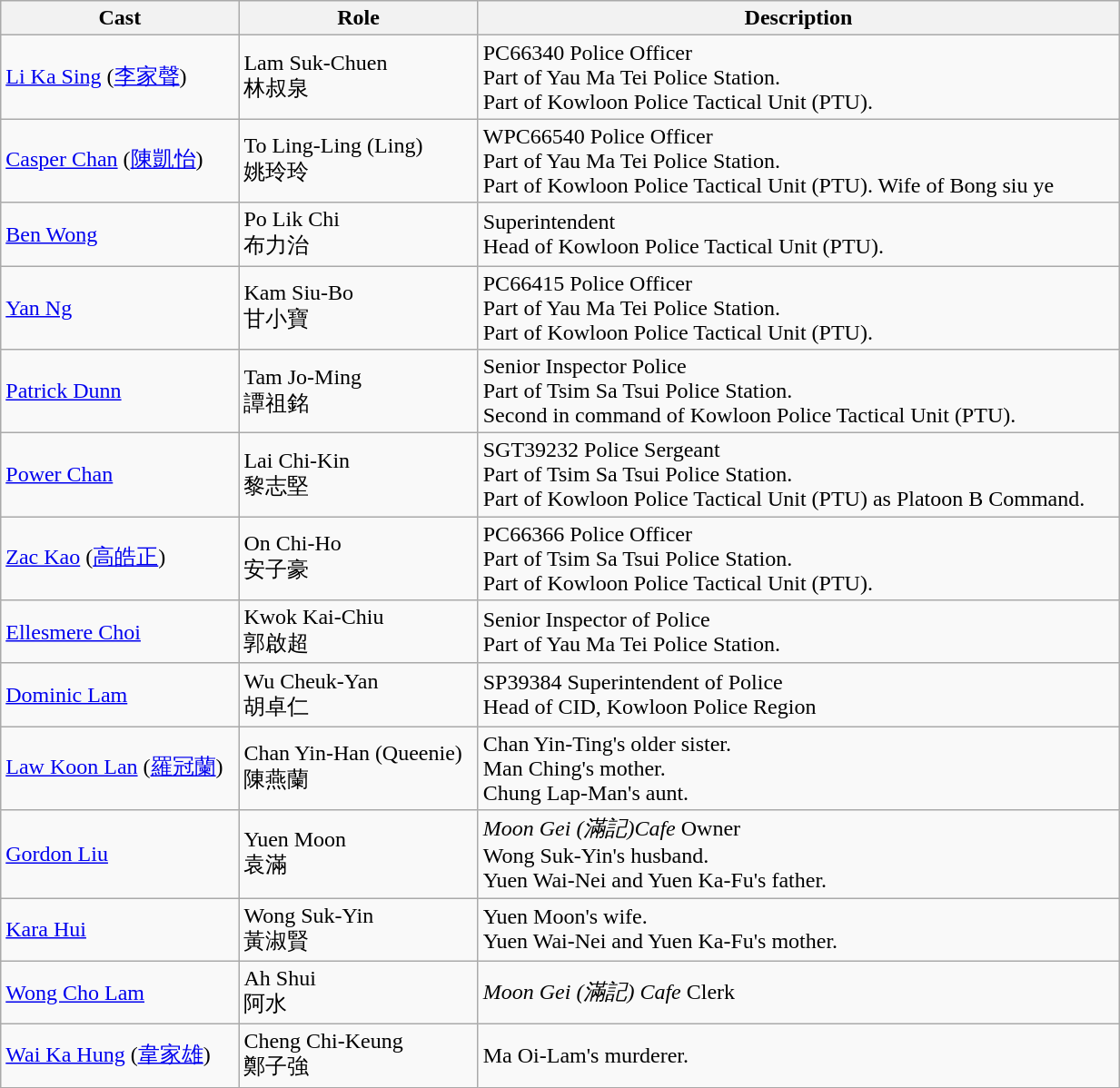<table class="wikitable" width="65%">
<tr>
<th>Cast</th>
<th>Role</th>
<th>Description</th>
</tr>
<tr>
<td><a href='#'>Li Ka Sing</a> (<a href='#'>李家聲</a>)</td>
<td>Lam Suk-Chuen <br> 林叔泉</td>
<td>PC66340 Police Officer <br> Part of Yau Ma Tei Police Station. <br> Part of Kowloon Police Tactical Unit (PTU).</td>
</tr>
<tr>
<td><a href='#'>Casper Chan</a> (<a href='#'>陳凱怡</a>)</td>
<td>To Ling-Ling (Ling) <br> 姚玲玲</td>
<td>WPC66540 Police Officer <br> Part of Yau Ma Tei Police Station. <br> Part of Kowloon Police Tactical Unit (PTU). Wife of Bong siu ye</td>
</tr>
<tr>
<td><a href='#'>Ben Wong</a></td>
<td>Po Lik Chi<br>	布力治</td>
<td>Superintendent<br> Head of Kowloon Police Tactical Unit (PTU).</td>
</tr>
<tr>
<td><a href='#'>Yan Ng</a></td>
<td>Kam Siu-Bo <br> 甘小寶</td>
<td>PC66415 Police Officer <br> Part of Yau Ma Tei Police Station. <br> Part of Kowloon Police Tactical Unit (PTU).</td>
</tr>
<tr>
<td><a href='#'>Patrick Dunn</a></td>
<td>Tam Jo-Ming <br> 譚祖銘</td>
<td>Senior Inspector Police <br> Part of Tsim Sa Tsui Police Station. <br> Second in command of Kowloon Police Tactical Unit (PTU).</td>
</tr>
<tr>
<td><a href='#'>Power Chan</a></td>
<td>Lai Chi-Kin <br> 黎志堅</td>
<td>SGT39232 Police Sergeant <br> Part of Tsim Sa Tsui Police Station. <br> Part of Kowloon Police Tactical Unit (PTU) as Platoon B Command.</td>
</tr>
<tr>
<td><a href='#'>Zac Kao</a> (<a href='#'>高皓正</a>)</td>
<td>On Chi-Ho <br> 安子豪</td>
<td>PC66366 Police Officer <br> Part of Tsim Sa Tsui Police Station. <br> Part of Kowloon Police Tactical Unit (PTU).</td>
</tr>
<tr>
<td><a href='#'>Ellesmere Choi</a></td>
<td>Kwok Kai-Chiu <br> 郭啟超</td>
<td>Senior Inspector of Police <br> Part of Yau Ma Tei Police Station.</td>
</tr>
<tr>
<td><a href='#'>Dominic Lam</a></td>
<td>Wu Cheuk-Yan <br> 胡卓仁</td>
<td>SP39384 Superintendent of Police <br> Head of CID, Kowloon Police Region</td>
</tr>
<tr>
<td><a href='#'>Law Koon Lan</a> (<a href='#'>羅冠蘭</a>)</td>
<td>Chan Yin-Han (Queenie) <br> 陳燕蘭</td>
<td>Chan Yin-Ting's older sister. <br> Man Ching's mother. <br> Chung Lap-Man's aunt.</td>
</tr>
<tr>
<td><a href='#'>Gordon Liu</a></td>
<td>Yuen Moon <br> 袁滿</td>
<td><em>Moon Gei (滿記)Cafe </em> Owner <br> Wong Suk-Yin's husband. <br> Yuen Wai-Nei and Yuen Ka-Fu's father.</td>
</tr>
<tr>
<td><a href='#'>Kara Hui</a></td>
<td>Wong Suk-Yin <br> 黃淑賢</td>
<td>Yuen Moon's wife. <br> Yuen Wai-Nei and Yuen Ka-Fu's mother.</td>
</tr>
<tr>
<td><a href='#'>Wong Cho Lam</a></td>
<td>Ah Shui <br> 阿水</td>
<td><em>Moon Gei (滿記) Cafe</em> Clerk</td>
</tr>
<tr>
<td><a href='#'>Wai Ka Hung</a> (<a href='#'>韋家雄</a>)</td>
<td>Cheng Chi-Keung <br> 鄭子強</td>
<td>Ma Oi-Lam's murderer.</td>
</tr>
</table>
